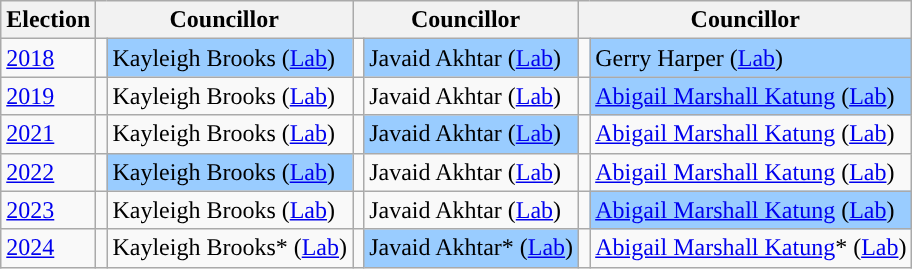<table class="wikitable">
<tr>
<th>Election</th>
<th colspan="2">Councillor</th>
<th colspan="2">Councillor</th>
<th colspan="2">Councillor</th>
</tr>
<tr>
<td><a href='#'>2018</a></td>
<td style="background-color: "></td>
<td bgcolor="#99CCFF">Kayleigh Brooks (<a href='#'>Lab</a>)</td>
<td style="background-color: "></td>
<td bgcolor="#99CCFF">Javaid Akhtar (<a href='#'>Lab</a>)</td>
<td style="background-color: "></td>
<td bgcolor="#99CCFF">Gerry Harper (<a href='#'>Lab</a>)</td>
</tr>
<tr>
<td><a href='#'>2019</a></td>
<td style="background-color: "></td>
<td>Kayleigh Brooks (<a href='#'>Lab</a>)</td>
<td style="background-color: "></td>
<td>Javaid Akhtar (<a href='#'>Lab</a>)</td>
<td style="background-color: "></td>
<td bgcolor="#99CCFF"><a href='#'>Abigail Marshall Katung</a> (<a href='#'>Lab</a>)</td>
</tr>
<tr>
<td><a href='#'>2021</a></td>
<td style="background-color: "></td>
<td>Kayleigh Brooks (<a href='#'>Lab</a>)</td>
<td style="background-color: "></td>
<td bgcolor="#99CCFF">Javaid Akhtar (<a href='#'>Lab</a>)</td>
<td style="background-color: "></td>
<td><a href='#'>Abigail Marshall Katung</a> (<a href='#'>Lab</a>)</td>
</tr>
<tr>
<td><a href='#'>2022</a></td>
<td style="background-color: "></td>
<td bgcolor="#99CCFF">Kayleigh Brooks (<a href='#'>Lab</a>)</td>
<td style="background-color: "></td>
<td>Javaid Akhtar (<a href='#'>Lab</a>)</td>
<td style="background-color: "></td>
<td><a href='#'>Abigail Marshall Katung</a> (<a href='#'>Lab</a>)</td>
</tr>
<tr>
<td><a href='#'>2023</a></td>
<td style="background-color: "></td>
<td>Kayleigh Brooks (<a href='#'>Lab</a>)</td>
<td style="background-color: "></td>
<td>Javaid Akhtar (<a href='#'>Lab</a>)</td>
<td style="background-color: "></td>
<td bgcolor="#99CCFF"><a href='#'>Abigail Marshall Katung</a> (<a href='#'>Lab</a>)</td>
</tr>
<tr>
<td><a href='#'>2024</a></td>
<td style="background-color: "></td>
<td>Kayleigh Brooks* (<a href='#'>Lab</a>)</td>
<td style="background-color: "></td>
<td bgcolor="#99CCFF">Javaid Akhtar* (<a href='#'>Lab</a>)</td>
<td style="background-color: "></td>
<td><a href='#'>Abigail Marshall Katung</a>* (<a href='#'>Lab</a>)</td>
</tr>
</table>
